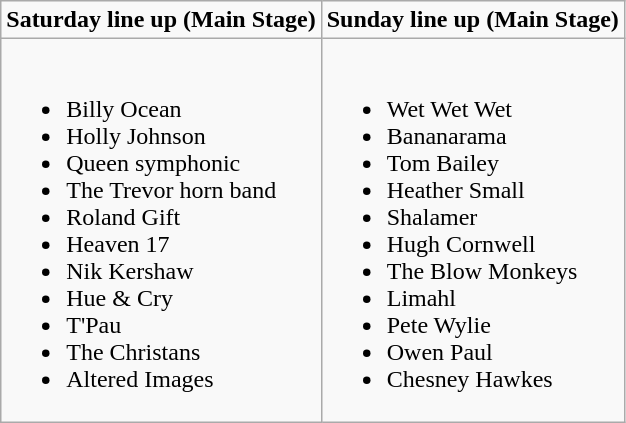<table class="wikitable">
<tr>
<td><strong>Saturday line up (Main Stage)</strong></td>
<td><strong>Sunday line up (Main Stage)</strong></td>
</tr>
<tr>
<td><br><ul><li>Billy Ocean</li><li>Holly Johnson</li><li>Queen symphonic</li><li>The Trevor horn band</li><li>Roland Gift</li><li>Heaven 17</li><li>Nik Kershaw</li><li>Hue & Cry</li><li>T'Pau</li><li>The Christans</li><li>Altered Images</li></ul></td>
<td><br><ul><li>Wet Wet Wet</li><li>Bananarama</li><li>Tom Bailey</li><li>Heather Small</li><li>Shalamer</li><li>Hugh Cornwell</li><li>The Blow Monkeys</li><li>Limahl</li><li>Pete Wylie</li><li>Owen Paul</li><li>Chesney Hawkes</li></ul></td>
</tr>
</table>
